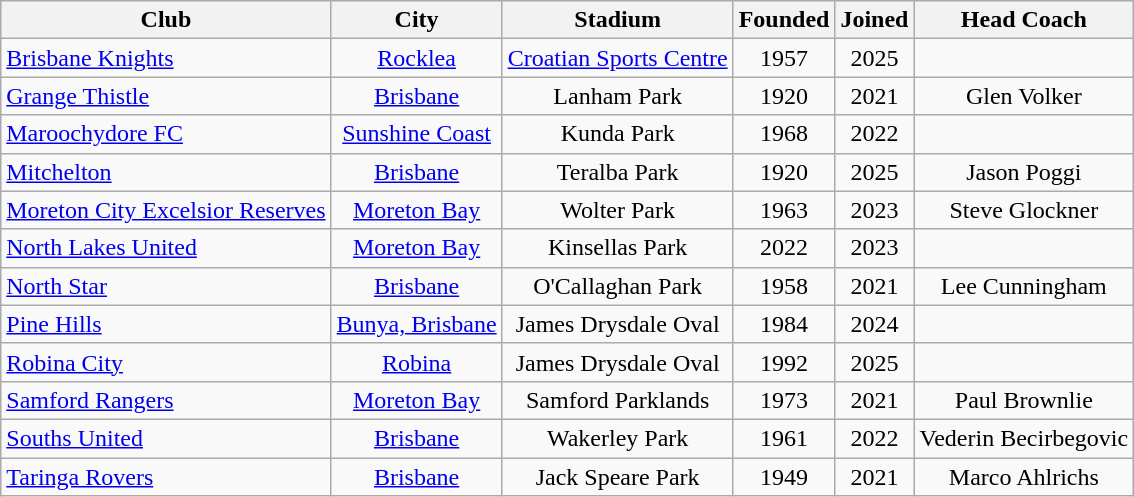<table class="wikitable sortable" style="text-align:center">
<tr>
<th>Club</th>
<th>City</th>
<th>Stadium</th>
<th>Founded</th>
<th style="background:">Joined</th>
<th>Head Coach</th>
</tr>
<tr>
<td style="text-align:left"><a href='#'>Brisbane Knights</a></td>
<td><a href='#'>Rocklea</a></td>
<td><a href='#'>Croatian Sports Centre</a></td>
<td>1957</td>
<td>2025</td>
<td></td>
</tr>
<tr>
<td style="text-align:left"><a href='#'>Grange Thistle</a></td>
<td><a href='#'>Brisbane</a></td>
<td>Lanham Park</td>
<td>1920</td>
<td>2021</td>
<td>Glen Volker</td>
</tr>
<tr>
<td style="text-align:left"><a href='#'>Maroochydore FC</a></td>
<td><a href='#'>Sunshine Coast</a></td>
<td>Kunda Park</td>
<td>1968</td>
<td>2022</td>
<td></td>
</tr>
<tr>
<td style="text-align:left"><a href='#'>Mitchelton</a></td>
<td><a href='#'>Brisbane</a></td>
<td>Teralba Park</td>
<td>1920</td>
<td>2025</td>
<td>Jason Poggi</td>
</tr>
<tr>
<td style="text-align:left"><a href='#'>Moreton City Excelsior Reserves</a></td>
<td><a href='#'>Moreton Bay</a></td>
<td>Wolter Park</td>
<td>1963</td>
<td>2023</td>
<td>Steve Glockner</td>
</tr>
<tr>
<td style="text-align:left"><a href='#'>North Lakes United</a></td>
<td><a href='#'>Moreton Bay</a></td>
<td>Kinsellas Park</td>
<td>2022</td>
<td>2023</td>
<td></td>
</tr>
<tr>
<td style="text-align:left"><a href='#'>North Star</a></td>
<td><a href='#'>Brisbane</a></td>
<td>O'Callaghan Park</td>
<td>1958</td>
<td>2021</td>
<td>Lee Cunningham</td>
</tr>
<tr>
<td style="text-align:left"><a href='#'>Pine Hills</a></td>
<td><a href='#'>Bunya, Brisbane</a></td>
<td>James Drysdale Oval</td>
<td>1984</td>
<td>2024</td>
<td></td>
</tr>
<tr>
<td style="text-align:left"><a href='#'>Robina City</a></td>
<td><a href='#'>Robina</a></td>
<td>James Drysdale Oval</td>
<td>1992</td>
<td>2025</td>
<td></td>
</tr>
<tr>
<td style="text-align:left"><a href='#'>Samford Rangers</a></td>
<td><a href='#'>Moreton Bay</a></td>
<td>Samford Parklands</td>
<td>1973</td>
<td>2021</td>
<td>Paul Brownlie</td>
</tr>
<tr>
<td style="text-align:left"><a href='#'>Souths United</a></td>
<td><a href='#'>Brisbane</a></td>
<td>Wakerley Park</td>
<td>1961</td>
<td>2022</td>
<td>Vederin Becirbegovic</td>
</tr>
<tr>
<td style="text-align:left"><a href='#'>Taringa Rovers</a></td>
<td><a href='#'>Brisbane</a></td>
<td>Jack Speare Park</td>
<td>1949</td>
<td>2021</td>
<td>Marco Ahlrichs</td>
</tr>
</table>
